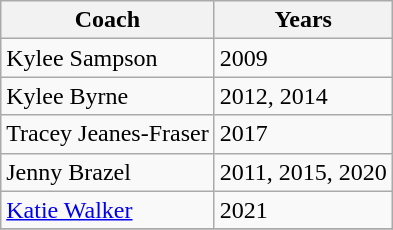<table class="wikitable collapsible">
<tr>
<th>Coach</th>
<th>Years</th>
</tr>
<tr>
<td>Kylee Sampson</td>
<td>2009</td>
</tr>
<tr>
<td>Kylee Byrne</td>
<td>2012, 2014</td>
</tr>
<tr>
<td>Tracey Jeanes-Fraser</td>
<td>2017</td>
</tr>
<tr>
<td>Jenny Brazel</td>
<td>2011, 2015, 2020</td>
</tr>
<tr>
<td><a href='#'>Katie Walker</a></td>
<td>2021</td>
</tr>
<tr>
</tr>
</table>
